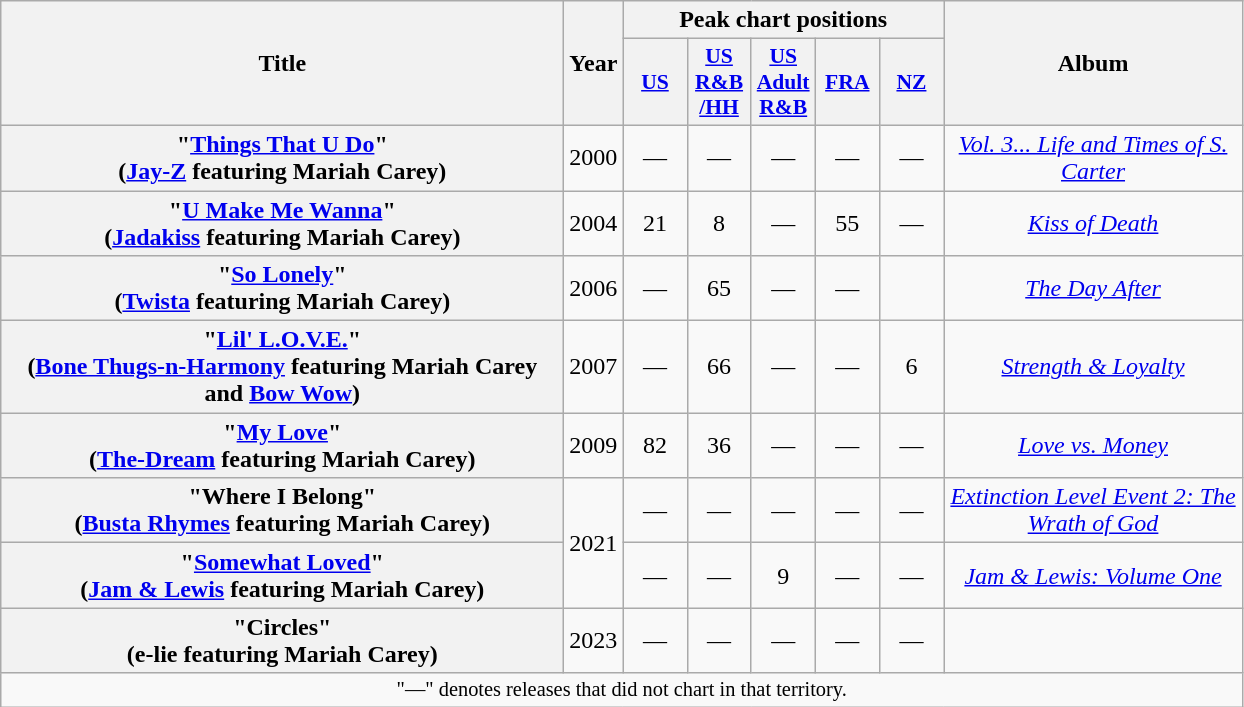<table class="wikitable plainrowheaders" style="text-align:center;">
<tr>
<th scope="col" rowspan="2" style="width:23em;">Title</th>
<th scope="col" rowspan="2">Year</th>
<th scope="col" colspan="5">Peak chart positions</th>
<th scope="col" rowspan="2" style="width:12em;">Album</th>
</tr>
<tr>
<th scope="col" style="width:2.5em; font-size:90%;"><a href='#'>US</a><br></th>
<th scope="col" style="width:2.5em; font-size:90%;"><a href='#'>US<br>R&B<br>/HH</a><br></th>
<th scope="col" style="width:2.5em; font-size:90%;"><a href='#'>US<br>Adult<br>R&B</a><br></th>
<th scope="col" style="width:2.5em; font-size:90%;"><a href='#'>FRA</a><br></th>
<th scope="col" style="width:2.5em; font-size:90%;"><a href='#'>NZ</a><br></th>
</tr>
<tr>
<th scope="row">"<a href='#'>Things That U Do</a>"<br><span>(<a href='#'>Jay-Z</a> featuring Mariah Carey)</span></th>
<td>2000</td>
<td>—</td>
<td>—</td>
<td>—</td>
<td>—</td>
<td>—</td>
<td><em><a href='#'>Vol. 3... Life and Times of S. Carter</a></em></td>
</tr>
<tr>
<th scope="row">"<a href='#'>U Make Me Wanna</a>" <br><span>(<a href='#'>Jadakiss</a> featuring Mariah Carey)</span></th>
<td>2004</td>
<td>21</td>
<td>8</td>
<td>—</td>
<td>55</td>
<td>—</td>
<td><em><a href='#'>Kiss of Death</a></em></td>
</tr>
<tr>
<th scope="row">"<a href='#'>So Lonely</a>" <br><span>(<a href='#'>Twista</a> featuring Mariah Carey)</span></th>
<td>2006</td>
<td>—</td>
<td>65</td>
<td>—</td>
<td>—</td>
<td —></td>
<td><em><a href='#'>The Day After</a></em></td>
</tr>
<tr>
<th scope="row">"<a href='#'>Lil' L.O.V.E.</a>" <br><span>(<a href='#'>Bone Thugs-n-Harmony</a> featuring Mariah Carey and <a href='#'>Bow Wow</a>)</span></th>
<td>2007</td>
<td>—</td>
<td>66</td>
<td>—</td>
<td>—</td>
<td>6</td>
<td><em><a href='#'>Strength & Loyalty</a></em></td>
</tr>
<tr>
<th scope="row">"<a href='#'>My Love</a>" <br><span>(<a href='#'>The-Dream</a> featuring Mariah Carey)</span></th>
<td>2009</td>
<td>82</td>
<td>36</td>
<td>—</td>
<td>—</td>
<td>—</td>
<td><em><a href='#'>Love vs. Money</a></em></td>
</tr>
<tr>
<th scope="row">"Where I Belong" <br><span>(<a href='#'>Busta Rhymes</a> featuring Mariah Carey)</span></th>
<td rowspan="2">2021</td>
<td>—</td>
<td>—</td>
<td>—</td>
<td>—</td>
<td>—</td>
<td><em><a href='#'>Extinction Level Event 2: The Wrath of God</a></em></td>
</tr>
<tr>
<th scope="row">"<a href='#'>Somewhat Loved</a>"<br><span>(<a href='#'>Jam & Lewis</a> featuring Mariah Carey)</span></th>
<td>—</td>
<td>—</td>
<td>9</td>
<td>—</td>
<td>—</td>
<td><em><a href='#'>Jam & Lewis: Volume One</a></em></td>
</tr>
<tr>
<th scope="row">"Circles"<br><span>(e-lie featuring Mariah Carey)</span></th>
<td>2023</td>
<td>—</td>
<td>—</td>
<td>—</td>
<td>—</td>
<td>—</td>
<td></td>
</tr>
<tr>
<td align="center" colspan="11" style="font-size:85%">"—" denotes releases that did not chart in that territory.</td>
</tr>
</table>
